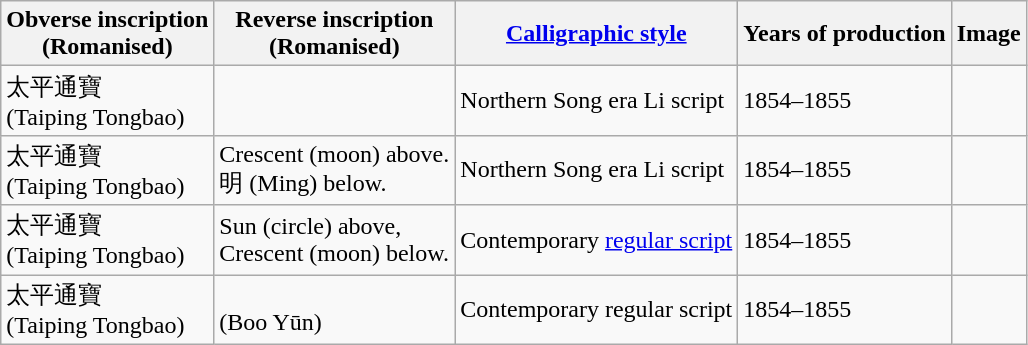<table class="wikitable">
<tr>
<th>Obverse inscription<br>(Romanised)</th>
<th>Reverse inscription<br>(Romanised)</th>
<th><a href='#'>Calligraphic style</a></th>
<th>Years of production</th>
<th>Image</th>
</tr>
<tr>
<td>太平通寶<br>(Taiping Tongbao)</td>
<td></td>
<td>Northern Song era Li script</td>
<td>1854–1855</td>
<td></td>
</tr>
<tr>
<td>太平通寶<br>(Taiping Tongbao)</td>
<td>Crescent (moon) above.<br>明 (Ming) below.</td>
<td>Northern Song era Li script</td>
<td>1854–1855</td>
<td></td>
</tr>
<tr>
<td>太平通寶<br>(Taiping Tongbao)</td>
<td>Sun (circle) above,<br>Crescent (moon) below.</td>
<td>Contemporary <a href='#'>regular script</a></td>
<td>1854–1855</td>
<td></td>
</tr>
<tr>
<td>太平通寶<br>(Taiping Tongbao)</td>
<td><br>(Boo Yūn)</td>
<td>Contemporary regular script</td>
<td>1854–1855</td>
<td></td>
</tr>
</table>
